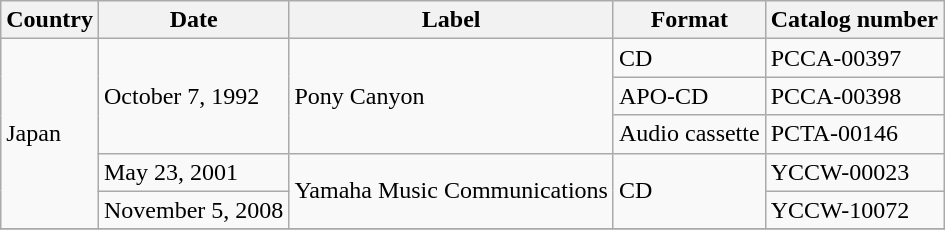<table class="wikitable">
<tr>
<th>Country</th>
<th>Date</th>
<th>Label</th>
<th>Format</th>
<th>Catalog number</th>
</tr>
<tr>
<td rowspan="5">Japan</td>
<td rowspan="3">October 7, 1992</td>
<td rowspan="3">Pony Canyon</td>
<td>CD</td>
<td>PCCA-00397</td>
</tr>
<tr>
<td>APO-CD</td>
<td>PCCA-00398</td>
</tr>
<tr>
<td>Audio cassette</td>
<td>PCTA-00146</td>
</tr>
<tr>
<td>May 23, 2001</td>
<td rowspan="2">Yamaha Music Communications</td>
<td rowspan="2">CD</td>
<td>YCCW-00023</td>
</tr>
<tr>
<td>November 5, 2008</td>
<td>YCCW-10072</td>
</tr>
<tr>
</tr>
</table>
